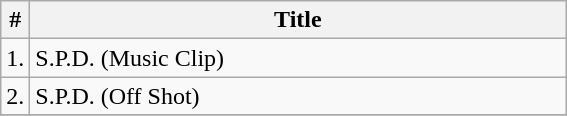<table class="wikitable">
<tr>
<th>#</th>
<th width="350">Title</th>
</tr>
<tr>
<td>1.</td>
<td>S.P.D. (Music Clip)</td>
</tr>
<tr>
<td>2.</td>
<td>S.P.D. (Off Shot)</td>
</tr>
<tr>
</tr>
</table>
